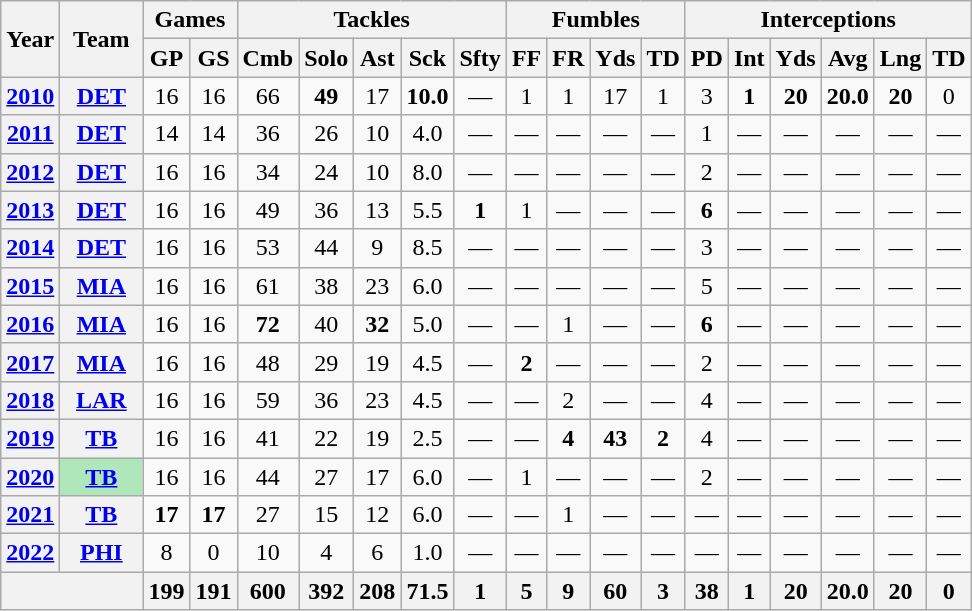<table class="wikitable" style="text-align:center;">
<tr>
<th rowspan="2">Year</th>
<th rowspan="2">Team</th>
<th colspan="2">Games</th>
<th colspan="5">Tackles</th>
<th colspan="4">Fumbles</th>
<th colspan="7">Interceptions</th>
</tr>
<tr>
<th>GP</th>
<th>GS</th>
<th>Cmb</th>
<th>Solo</th>
<th>Ast</th>
<th>Sck</th>
<th>Sfty</th>
<th>FF</th>
<th>FR</th>
<th>Yds</th>
<th>TD</th>
<th>PD</th>
<th>Int</th>
<th>Yds</th>
<th>Avg</th>
<th>Lng</th>
<th>TD</th>
</tr>
<tr>
<th><a href='#'>2010</a></th>
<th><a href='#'>DET</a></th>
<td>16</td>
<td>16</td>
<td>66</td>
<td><strong>49</strong></td>
<td>17</td>
<td><strong>10.0</strong></td>
<td>—</td>
<td>1</td>
<td>1</td>
<td>17</td>
<td>1</td>
<td>3</td>
<td><strong>1</strong></td>
<td><strong>20</strong></td>
<td><strong>20.0</strong></td>
<td><strong>20</strong></td>
<td>0</td>
</tr>
<tr>
<th><a href='#'>2011</a></th>
<th><a href='#'>DET</a></th>
<td>14</td>
<td>14</td>
<td>36</td>
<td>26</td>
<td>10</td>
<td>4.0</td>
<td>—</td>
<td>—</td>
<td>—</td>
<td>—</td>
<td>—</td>
<td>1</td>
<td>—</td>
<td>—</td>
<td>—</td>
<td>—</td>
<td>—</td>
</tr>
<tr>
<th><a href='#'>2012</a></th>
<th><a href='#'>DET</a></th>
<td>16</td>
<td>16</td>
<td>34</td>
<td>24</td>
<td>10</td>
<td>8.0</td>
<td>—</td>
<td>—</td>
<td>—</td>
<td>—</td>
<td>—</td>
<td>2</td>
<td>—</td>
<td>—</td>
<td>—</td>
<td>—</td>
<td>—</td>
</tr>
<tr>
<th><a href='#'>2013</a></th>
<th><a href='#'>DET</a></th>
<td>16</td>
<td>16</td>
<td>49</td>
<td>36</td>
<td>13</td>
<td>5.5</td>
<td><strong>1</strong></td>
<td>1</td>
<td>—</td>
<td>—</td>
<td>—</td>
<td><strong>6</strong></td>
<td>—</td>
<td>—</td>
<td>—</td>
<td>—</td>
<td>—</td>
</tr>
<tr>
<th><a href='#'>2014</a></th>
<th><a href='#'>DET</a></th>
<td>16</td>
<td>16</td>
<td>53</td>
<td>44</td>
<td>9</td>
<td>8.5</td>
<td>—</td>
<td>—</td>
<td>—</td>
<td>—</td>
<td>—</td>
<td>3</td>
<td>—</td>
<td>—</td>
<td>—</td>
<td>—</td>
<td>—</td>
</tr>
<tr>
<th><a href='#'>2015</a></th>
<th><a href='#'>MIA</a></th>
<td>16</td>
<td>16</td>
<td>61</td>
<td>38</td>
<td>23</td>
<td>6.0</td>
<td>—</td>
<td>—</td>
<td>—</td>
<td>—</td>
<td>—</td>
<td>5</td>
<td>—</td>
<td>—</td>
<td>—</td>
<td>—</td>
<td>—</td>
</tr>
<tr>
<th><a href='#'>2016</a></th>
<th><a href='#'>MIA</a></th>
<td>16</td>
<td>16</td>
<td><strong>72</strong></td>
<td>40</td>
<td><strong>32</strong></td>
<td>5.0</td>
<td>—</td>
<td>—</td>
<td>1</td>
<td>—</td>
<td>—</td>
<td><strong>6</strong></td>
<td>—</td>
<td>—</td>
<td>—</td>
<td>—</td>
<td>—</td>
</tr>
<tr>
<th><a href='#'>2017</a></th>
<th><a href='#'>MIA</a></th>
<td>16</td>
<td>16</td>
<td>48</td>
<td>29</td>
<td>19</td>
<td>4.5</td>
<td>—</td>
<td><strong>2</strong></td>
<td>—</td>
<td>—</td>
<td>—</td>
<td>2</td>
<td>—</td>
<td>—</td>
<td>—</td>
<td>—</td>
<td>—</td>
</tr>
<tr>
<th><a href='#'>2018</a></th>
<th><a href='#'>LAR</a></th>
<td>16</td>
<td>16</td>
<td>59</td>
<td>36</td>
<td>23</td>
<td>4.5</td>
<td>—</td>
<td>—</td>
<td>2</td>
<td>—</td>
<td>—</td>
<td>4</td>
<td>—</td>
<td>—</td>
<td>—</td>
<td>—</td>
<td>—</td>
</tr>
<tr>
<th><a href='#'>2019</a></th>
<th><a href='#'>TB</a></th>
<td>16</td>
<td>16</td>
<td>41</td>
<td>22</td>
<td>19</td>
<td>2.5</td>
<td>—</td>
<td>—</td>
<td><strong>4</strong></td>
<td><strong>43</strong></td>
<td><strong>2</strong></td>
<td>4</td>
<td>—</td>
<td>—</td>
<td>—</td>
<td>—</td>
<td>—</td>
</tr>
<tr>
<th><a href='#'>2020</a></th>
<th style="background:#afe6ba; width:3em;"><a href='#'>TB</a></th>
<td>16</td>
<td>16</td>
<td>44</td>
<td>27</td>
<td>17</td>
<td>6.0</td>
<td>—</td>
<td>1</td>
<td>—</td>
<td>—</td>
<td>—</td>
<td>2</td>
<td>—</td>
<td>—</td>
<td>—</td>
<td>—</td>
<td>—</td>
</tr>
<tr>
<th><a href='#'>2021</a></th>
<th><a href='#'>TB</a></th>
<td><strong>17</strong></td>
<td><strong>17</strong></td>
<td>27</td>
<td>15</td>
<td>12</td>
<td>6.0</td>
<td>—</td>
<td>—</td>
<td>1</td>
<td>—</td>
<td>—</td>
<td>—</td>
<td>—</td>
<td>—</td>
<td>—</td>
<td>—</td>
<td>—</td>
</tr>
<tr>
<th><a href='#'>2022</a></th>
<th><a href='#'>PHI</a></th>
<td>8</td>
<td>0</td>
<td>10</td>
<td>4</td>
<td>6</td>
<td>1.0</td>
<td>—</td>
<td>—</td>
<td>—</td>
<td>—</td>
<td>—</td>
<td>—</td>
<td>—</td>
<td>—</td>
<td>—</td>
<td>—</td>
<td>—</td>
</tr>
<tr>
<th colspan="2"></th>
<th>199</th>
<th>191</th>
<th>600</th>
<th>392</th>
<th>208</th>
<th>71.5</th>
<th>1</th>
<th>5</th>
<th>9</th>
<th>60</th>
<th>3</th>
<th>38</th>
<th>1</th>
<th>20</th>
<th>20.0</th>
<th>20</th>
<th>0</th>
</tr>
</table>
